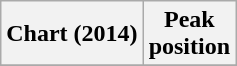<table class="wikitable plainrowheaders sortable">
<tr>
<th scope="col">Chart (2014)</th>
<th scope="col">Peak<br>position</th>
</tr>
<tr>
</tr>
</table>
